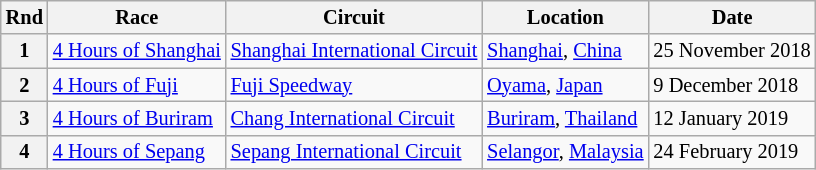<table class="wikitable" style="font-size: 85%;">
<tr>
<th>Rnd</th>
<th>Race</th>
<th>Circuit</th>
<th>Location</th>
<th>Date</th>
</tr>
<tr>
<th>1</th>
<td><a href='#'>4 Hours of Shanghai</a></td>
<td> <a href='#'>Shanghai International Circuit</a></td>
<td><a href='#'>Shanghai</a>, <a href='#'>China</a></td>
<td>25 November 2018</td>
</tr>
<tr>
<th>2</th>
<td><a href='#'>4 Hours of Fuji</a></td>
<td> <a href='#'>Fuji Speedway</a></td>
<td><a href='#'>Oyama</a>, <a href='#'>Japan</a></td>
<td>9 December 2018</td>
</tr>
<tr>
<th>3</th>
<td><a href='#'>4 Hours of Buriram</a></td>
<td> <a href='#'>Chang International Circuit</a></td>
<td><a href='#'>Buriram</a>, <a href='#'>Thailand</a></td>
<td>12 January 2019</td>
</tr>
<tr>
<th>4</th>
<td><a href='#'>4 Hours of Sepang</a></td>
<td> <a href='#'>Sepang International Circuit</a></td>
<td><a href='#'>Selangor</a>, <a href='#'>Malaysia</a></td>
<td>24 February 2019</td>
</tr>
</table>
